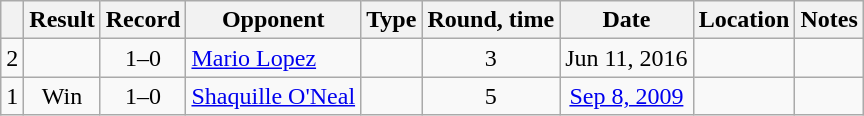<table class="wikitable" style="text-align:center">
<tr>
<th></th>
<th>Result</th>
<th>Record</th>
<th>Opponent</th>
<th>Type</th>
<th>Round, time</th>
<th>Date</th>
<th>Location</th>
<th>Notes</th>
</tr>
<tr>
<td>2</td>
<td></td>
<td>1–0 </td>
<td style="text-align:left;"><a href='#'>Mario Lopez</a></td>
<td></td>
<td>3</td>
<td>Jun 11, 2016</td>
<td style="text-align:left;"></td>
<td style="text-align:left;"></td>
</tr>
<tr>
<td>1</td>
<td>Win</td>
<td>1–0</td>
<td style="text-align:left;"><a href='#'>Shaquille O'Neal</a></td>
<td></td>
<td>5</td>
<td><a href='#'>Sep 8, 2009</a></td>
<td style="text-align:left;"></td>
<td style="text-align:left;"></td>
</tr>
</table>
